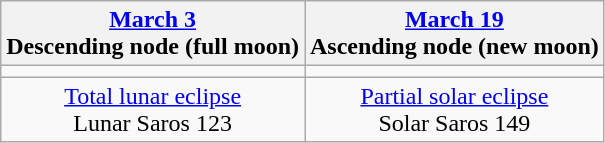<table class="wikitable">
<tr>
<th><a href='#'>March 3</a><br>Descending node (full moon)<br></th>
<th><a href='#'>March 19</a><br>Ascending node (new moon)<br></th>
</tr>
<tr>
<td></td>
<td></td>
</tr>
<tr align=center>
<td><a href='#'>Total lunar eclipse</a><br>Lunar Saros 123</td>
<td><a href='#'>Partial solar eclipse</a><br>Solar Saros 149</td>
</tr>
</table>
